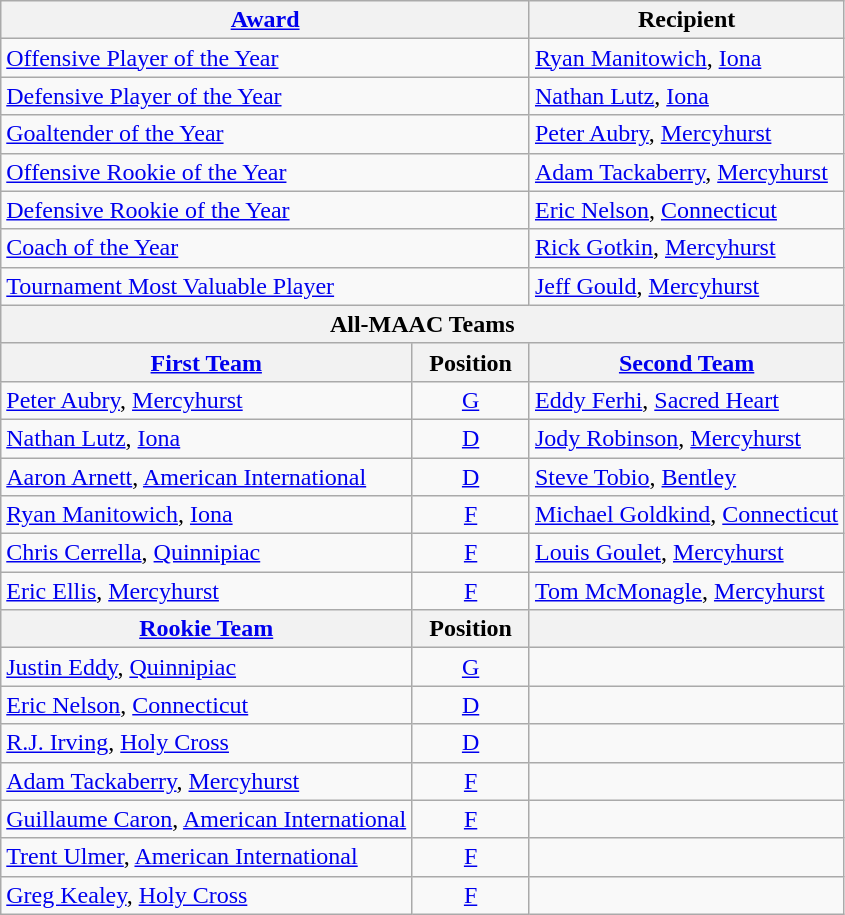<table class="wikitable">
<tr>
<th colspan=2><a href='#'>Award</a></th>
<th>Recipient</th>
</tr>
<tr>
<td colspan=2><a href='#'>Offensive Player of the Year</a></td>
<td><a href='#'>Ryan Manitowich</a>, <a href='#'>Iona</a></td>
</tr>
<tr>
<td colspan=2><a href='#'>Defensive Player of the Year</a></td>
<td><a href='#'>Nathan Lutz</a>, <a href='#'>Iona</a></td>
</tr>
<tr>
<td colspan=2><a href='#'>Goaltender of the Year</a></td>
<td><a href='#'>Peter Aubry</a>, <a href='#'>Mercyhurst</a></td>
</tr>
<tr>
<td colspan=2><a href='#'>Offensive Rookie of the Year</a></td>
<td><a href='#'>Adam Tackaberry</a>, <a href='#'>Mercyhurst</a></td>
</tr>
<tr>
<td colspan=2><a href='#'>Defensive Rookie of the Year</a></td>
<td><a href='#'>Eric Nelson</a>, <a href='#'>Connecticut</a></td>
</tr>
<tr>
<td colspan=2><a href='#'>Coach of the Year</a></td>
<td><a href='#'>Rick Gotkin</a>, <a href='#'>Mercyhurst</a></td>
</tr>
<tr>
<td colspan=2><a href='#'>Tournament Most Valuable Player</a></td>
<td><a href='#'>Jeff Gould</a>, <a href='#'>Mercyhurst</a></td>
</tr>
<tr>
<th colspan=3>All-MAAC Teams</th>
</tr>
<tr>
<th><a href='#'>First Team</a></th>
<th>  Position  </th>
<th><a href='#'>Second Team</a></th>
</tr>
<tr>
<td><a href='#'>Peter Aubry</a>, <a href='#'>Mercyhurst</a></td>
<td align=center><a href='#'>G</a></td>
<td><a href='#'>Eddy Ferhi</a>, <a href='#'>Sacred Heart</a></td>
</tr>
<tr>
<td><a href='#'>Nathan Lutz</a>, <a href='#'>Iona</a></td>
<td align=center><a href='#'>D</a></td>
<td><a href='#'>Jody Robinson</a>, <a href='#'>Mercyhurst</a></td>
</tr>
<tr>
<td><a href='#'>Aaron Arnett</a>, <a href='#'>American International</a></td>
<td align=center><a href='#'>D</a></td>
<td><a href='#'>Steve Tobio</a>, <a href='#'>Bentley</a></td>
</tr>
<tr>
<td><a href='#'>Ryan Manitowich</a>, <a href='#'>Iona</a></td>
<td align=center><a href='#'>F</a></td>
<td><a href='#'>Michael Goldkind</a>, <a href='#'>Connecticut</a></td>
</tr>
<tr>
<td><a href='#'>Chris Cerrella</a>, <a href='#'>Quinnipiac</a></td>
<td align=center><a href='#'>F</a></td>
<td><a href='#'>Louis Goulet</a>, <a href='#'>Mercyhurst</a></td>
</tr>
<tr>
<td><a href='#'>Eric Ellis</a>, <a href='#'>Mercyhurst</a></td>
<td align=center><a href='#'>F</a></td>
<td><a href='#'>Tom McMonagle</a>, <a href='#'>Mercyhurst</a></td>
</tr>
<tr>
<th><a href='#'>Rookie Team</a></th>
<th>  Position  </th>
<th></th>
</tr>
<tr>
<td><a href='#'>Justin Eddy</a>, <a href='#'>Quinnipiac</a></td>
<td align=center><a href='#'>G</a></td>
<td></td>
</tr>
<tr>
<td><a href='#'>Eric Nelson</a>, <a href='#'>Connecticut</a></td>
<td align=center><a href='#'>D</a></td>
<td></td>
</tr>
<tr>
<td><a href='#'>R.J. Irving</a>, <a href='#'>Holy Cross</a></td>
<td align=center><a href='#'>D</a></td>
<td></td>
</tr>
<tr>
<td><a href='#'>Adam Tackaberry</a>, <a href='#'>Mercyhurst</a></td>
<td align=center><a href='#'>F</a></td>
<td></td>
</tr>
<tr>
<td><a href='#'>Guillaume Caron</a>, <a href='#'>American International</a></td>
<td align=center><a href='#'>F</a></td>
<td></td>
</tr>
<tr>
<td><a href='#'>Trent Ulmer</a>, <a href='#'>American International</a></td>
<td align=center><a href='#'>F</a></td>
<td></td>
</tr>
<tr>
<td><a href='#'>Greg Kealey</a>, <a href='#'>Holy Cross</a></td>
<td align=center><a href='#'>F</a></td>
<td></td>
</tr>
</table>
